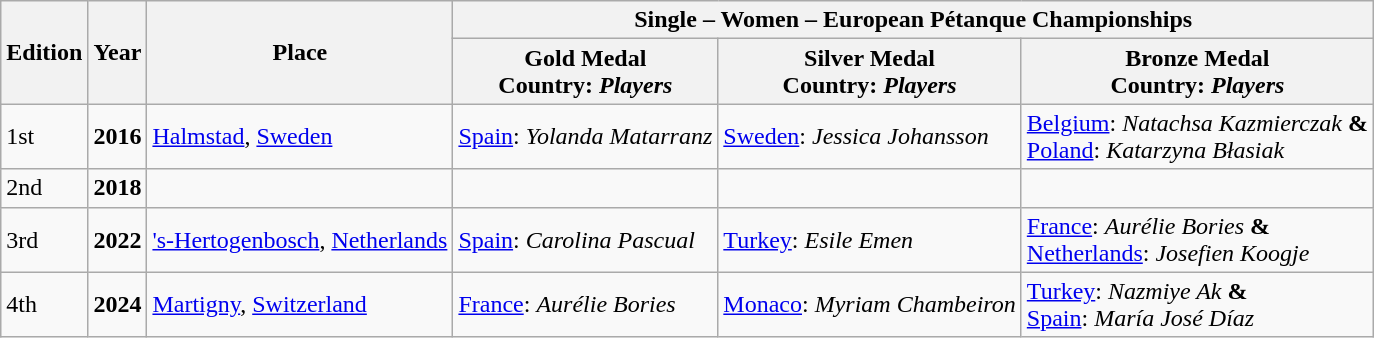<table class="wikitable">
<tr>
<th rowspan="2">Edition</th>
<th rowspan="2">Year</th>
<th rowspan="2">Place</th>
<th colspan="3">Single – Women – European Pétanque Championships</th>
</tr>
<tr>
<th> Gold Medal<br>Country: <em>Players</em></th>
<th> Silver Medal<br>Country: <em>Players</em></th>
<th> Bronze Medal<br>Country: <em>Players</em></th>
</tr>
<tr>
<td>1st</td>
<td><strong>2016</strong></td>
<td>  <a href='#'>Halmstad</a>, <a href='#'>Sweden</a></td>
<td> <a href='#'>Spain</a>: <em>Yolanda Matarranz</em></td>
<td> <a href='#'>Sweden</a>: <em>Jessica Johansson</em></td>
<td> <a href='#'>Belgium</a>: <em>Natachsa Kazmierczak</em>  <strong>&</strong><br> <a href='#'>Poland</a>: <em>Katarzyna Błasiak</em></td>
</tr>
<tr>
<td>2nd</td>
<td><strong>2018</strong></td>
<td></td>
<td></td>
<td></td>
<td></td>
</tr>
<tr>
<td>3rd</td>
<td><strong>2022</strong></td>
<td>  <a href='#'>'s-Hertogenbosch</a>, <a href='#'>Netherlands</a></td>
<td> <a href='#'>Spain</a>: <em>Carolina Pascual</em></td>
<td> <a href='#'>Turkey</a>: <em>Esile Emen</em></td>
<td> <a href='#'>France</a>: <em>Aurélie Bories</em>  <strong>&</strong><br> <a href='#'>Netherlands</a>: <em>Josefien Koogje</em></td>
</tr>
<tr>
<td>4th</td>
<td><strong>2024</strong></td>
<td>  <a href='#'>Martigny</a>, <a href='#'>Switzerland</a></td>
<td> <a href='#'>France</a>: <em>Aurélie Bories</em></td>
<td> <a href='#'>Monaco</a>: <em>Myriam Chambeiron</em></td>
<td> <a href='#'>Turkey</a>: <em>Nazmiye Ak</em>  <strong>&</strong><br> <a href='#'>Spain</a>: <em>María José Díaz</em></td>
</tr>
</table>
